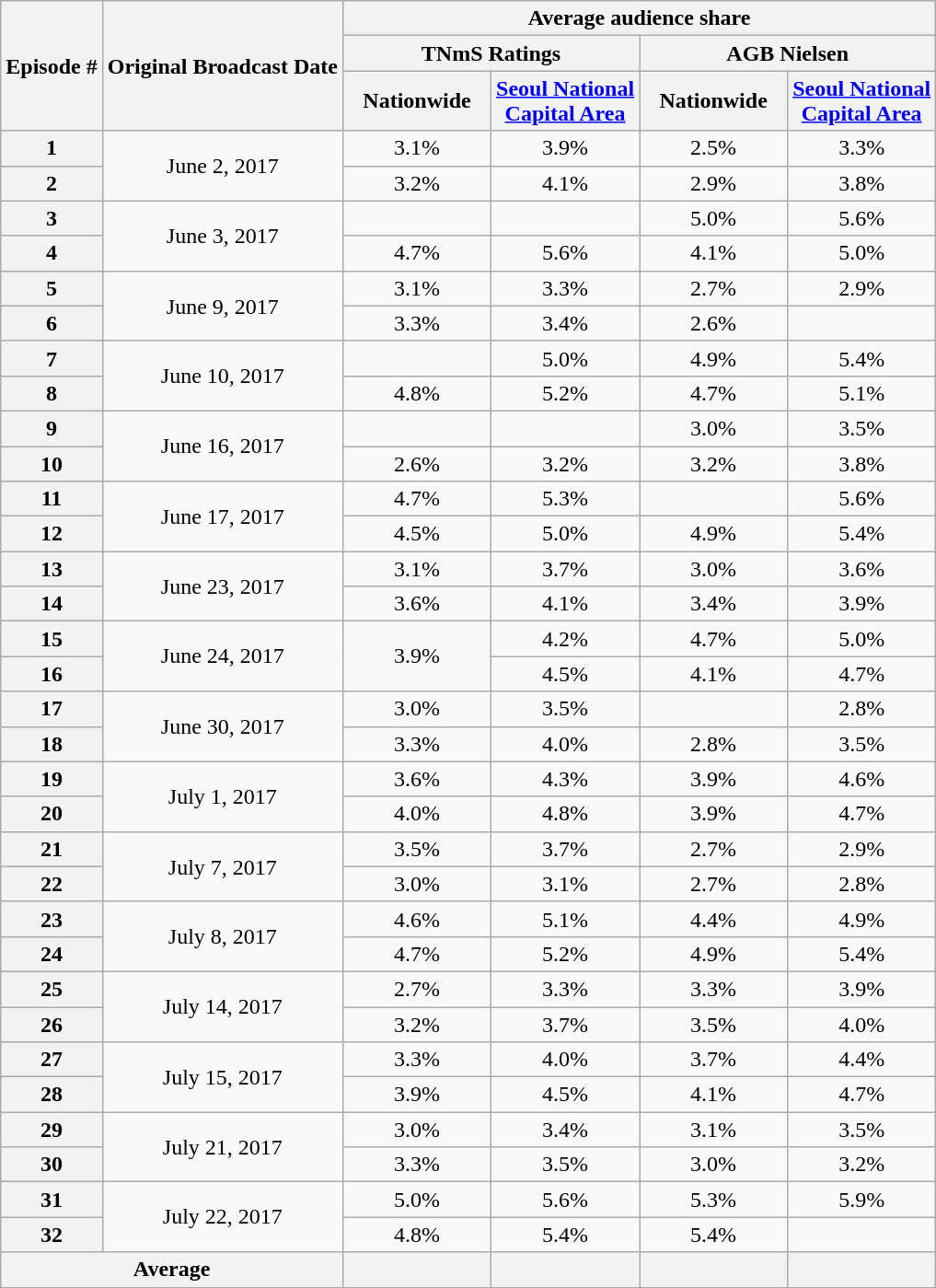<table class="wikitable" style="text-align:center">
<tr>
<th rowspan="3">Episode #</th>
<th rowspan="3">Original Broadcast Date</th>
<th colspan="4">Average audience share</th>
</tr>
<tr>
<th colspan="2">TNmS Ratings</th>
<th colspan="2">AGB Nielsen</th>
</tr>
<tr>
<th width="100">Nationwide</th>
<th width="100"><a href='#'>Seoul National Capital Area</a></th>
<th width="100">Nationwide</th>
<th width="100"><a href='#'>Seoul National Capital Area</a></th>
</tr>
<tr>
<th>1</th>
<td rowspan="2">June 2, 2017</td>
<td>3.1% </td>
<td>3.9% </td>
<td>2.5% </td>
<td>3.3% </td>
</tr>
<tr>
<th>2</th>
<td>3.2% </td>
<td>4.1% </td>
<td>2.9%</td>
<td>3.8% </td>
</tr>
<tr>
<th>3</th>
<td rowspan="2">June 3, 2017</td>
<td> </td>
<td> </td>
<td>5.0% </td>
<td>5.6% </td>
</tr>
<tr>
<th>4</th>
<td>4.7% </td>
<td>5.6% </td>
<td>4.1% </td>
<td>5.0% </td>
</tr>
<tr>
<th>5</th>
<td rowspan="2">June 9, 2017</td>
<td>3.1% </td>
<td>3.3% </td>
<td>2.7% </td>
<td>2.9% </td>
</tr>
<tr>
<th>6</th>
<td>3.3% </td>
<td>3.4% </td>
<td>2.6% </td>
<td> </td>
</tr>
<tr>
<th>7</th>
<td rowspan="2">June 10, 2017</td>
<td> </td>
<td>5.0% </td>
<td>4.9% </td>
<td>5.4% </td>
</tr>
<tr>
<th>8</th>
<td>4.8% </td>
<td>5.2% </td>
<td>4.7% </td>
<td>5.1% </td>
</tr>
<tr>
<th>9</th>
<td rowspan="2">June 16, 2017</td>
<td> </td>
<td> </td>
<td>3.0% </td>
<td>3.5% </td>
</tr>
<tr>
<th>10</th>
<td>2.6% </td>
<td>3.2% </td>
<td>3.2% </td>
<td>3.8% </td>
</tr>
<tr>
<th>11</th>
<td rowspan="2">June 17, 2017</td>
<td>4.7% </td>
<td>5.3% </td>
<td> </td>
<td>5.6% </td>
</tr>
<tr>
<th>12</th>
<td>4.5% </td>
<td>5.0% </td>
<td>4.9% </td>
<td>5.4% </td>
</tr>
<tr>
<th>13</th>
<td rowspan="2">June 23, 2017</td>
<td>3.1% </td>
<td>3.7% </td>
<td>3.0% </td>
<td>3.6% </td>
</tr>
<tr>
<th>14</th>
<td>3.6% </td>
<td>4.1% </td>
<td>3.4% </td>
<td>3.9% </td>
</tr>
<tr>
<th>15</th>
<td rowspan="2">June 24, 2017</td>
<td rowspan="2">3.9% </td>
<td>4.2% </td>
<td>4.7% </td>
<td>5.0% </td>
</tr>
<tr>
<th>16</th>
<td>4.5% </td>
<td>4.1% </td>
<td>4.7% </td>
</tr>
<tr>
<th>17</th>
<td rowspan="2">June 30, 2017</td>
<td>3.0% </td>
<td>3.5% </td>
<td> </td>
<td>2.8% </td>
</tr>
<tr>
<th>18</th>
<td>3.3% </td>
<td>4.0% </td>
<td>2.8% </td>
<td>3.5% </td>
</tr>
<tr>
<th>19</th>
<td rowspan="2">July 1, 2017</td>
<td>3.6% </td>
<td>4.3% </td>
<td>3.9% </td>
<td>4.6% </td>
</tr>
<tr>
<th>20</th>
<td>4.0% </td>
<td>4.8% </td>
<td>3.9% </td>
<td>4.7% </td>
</tr>
<tr>
<th>21</th>
<td rowspan="2">July 7, 2017</td>
<td>3.5% </td>
<td>3.7% </td>
<td>2.7% </td>
<td>2.9% </td>
</tr>
<tr>
<th>22</th>
<td>3.0% </td>
<td>3.1% </td>
<td>2.7% </td>
<td>2.8% </td>
</tr>
<tr>
<th>23</th>
<td rowspan="2">July 8, 2017</td>
<td>4.6% </td>
<td>5.1% </td>
<td>4.4% </td>
<td>4.9% </td>
</tr>
<tr>
<th>24</th>
<td>4.7% </td>
<td>5.2% </td>
<td>4.9% </td>
<td>5.4% </td>
</tr>
<tr>
<th>25</th>
<td rowspan="2">July 14, 2017</td>
<td>2.7% </td>
<td>3.3% </td>
<td>3.3% </td>
<td>3.9% </td>
</tr>
<tr>
<th>26</th>
<td>3.2% </td>
<td>3.7% </td>
<td>3.5% </td>
<td>4.0% </td>
</tr>
<tr>
<th>27</th>
<td rowspan="2">July 15, 2017</td>
<td>3.3% </td>
<td>4.0% </td>
<td>3.7% </td>
<td>4.4% </td>
</tr>
<tr>
<th>28</th>
<td>3.9% </td>
<td>4.5% </td>
<td>4.1% </td>
<td>4.7% </td>
</tr>
<tr>
<th>29</th>
<td rowspan="2">July 21, 2017</td>
<td>3.0% </td>
<td>3.4% </td>
<td>3.1% </td>
<td>3.5% </td>
</tr>
<tr>
<th>30</th>
<td>3.3% </td>
<td>3.5% </td>
<td>3.0% </td>
<td>3.2% </td>
</tr>
<tr>
<th>31</th>
<td rowspan="2">July 22, 2017</td>
<td>5.0% </td>
<td>5.6% </td>
<td>5.3% </td>
<td>5.9% </td>
</tr>
<tr>
<th>32</th>
<td>4.8% </td>
<td>5.4% </td>
<td>5.4% </td>
<td> </td>
</tr>
<tr>
<th colspan="2">Average</th>
<th></th>
<th></th>
<th></th>
<th></th>
</tr>
</table>
